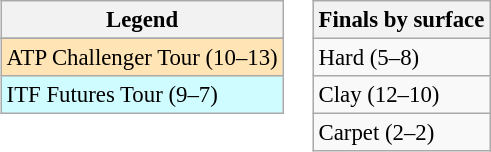<table>
<tr valign=top>
<td><br><table class=wikitable style=font-size:95%>
<tr>
<th>Legend</th>
</tr>
<tr bgcolor=e5d1cb>
</tr>
<tr bgcolor=moccasin>
<td>ATP Challenger Tour (10–13)</td>
</tr>
<tr bgcolor=cffcff>
<td>ITF Futures Tour (9–7)</td>
</tr>
</table>
</td>
<td><br><table class=wikitable style=font-size:95%>
<tr>
<th>Finals by surface</th>
</tr>
<tr>
<td>Hard (5–8)</td>
</tr>
<tr>
<td>Clay (12–10)</td>
</tr>
<tr>
<td>Carpet (2–2)</td>
</tr>
</table>
</td>
</tr>
</table>
